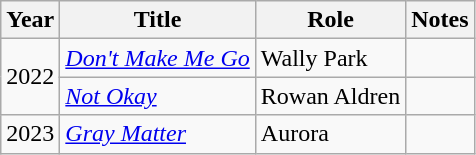<table class="wikitable sortable">
<tr>
<th>Year</th>
<th>Title</th>
<th>Role</th>
<th class="unsortable">Notes</th>
</tr>
<tr>
<td rowspan=2>2022</td>
<td><em><a href='#'>Don't Make Me Go</a></em></td>
<td>Wally Park</td>
<td></td>
</tr>
<tr>
<td><em><a href='#'>Not Okay</a></em></td>
<td>Rowan Aldren</td>
<td></td>
</tr>
<tr>
<td>2023</td>
<td><em><a href='#'>Gray Matter</a></em></td>
<td>Aurora</td>
<td></td>
</tr>
</table>
